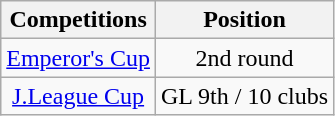<table class="wikitable" style="text-align:center;">
<tr>
<th>Competitions</th>
<th>Position</th>
</tr>
<tr>
<td><a href='#'>Emperor's Cup</a></td>
<td>2nd round</td>
</tr>
<tr>
<td><a href='#'>J.League Cup</a></td>
<td>GL 9th / 10 clubs</td>
</tr>
</table>
